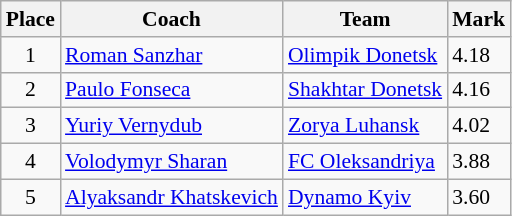<table class="wikitable" style="font-size:90%">
<tr>
<th>Place</th>
<th>Coach</th>
<th>Team</th>
<th>Mark</th>
</tr>
<tr>
<td align=center>1</td>
<td> <a href='#'>Roman Sanzhar</a></td>
<td><a href='#'>Olimpik Donetsk</a></td>
<td>4.18</td>
</tr>
<tr>
<td align=center>2</td>
<td> <a href='#'>Paulo Fonseca</a></td>
<td><a href='#'>Shakhtar Donetsk</a></td>
<td>4.16</td>
</tr>
<tr>
<td align=center>3</td>
<td> <a href='#'>Yuriy Vernydub</a></td>
<td><a href='#'>Zorya Luhansk</a></td>
<td>4.02</td>
</tr>
<tr>
<td align=center>4</td>
<td> <a href='#'>Volodymyr Sharan</a></td>
<td><a href='#'>FC Oleksandriya</a></td>
<td>3.88</td>
</tr>
<tr>
<td align=center>5</td>
<td> <a href='#'>Alyaksandr Khatskevich</a></td>
<td><a href='#'>Dynamo Kyiv</a></td>
<td>3.60</td>
</tr>
</table>
